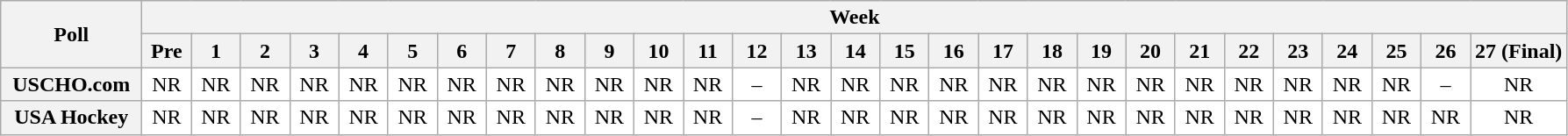<table class="wikitable" style="white-space:nowrap;">
<tr>
<th scope="col" width="100" rowspan="2">Poll</th>
<th colspan="28">Week</th>
</tr>
<tr>
<th scope="col" width="30">Pre</th>
<th scope="col" width="30">1</th>
<th scope="col" width="30">2</th>
<th scope="col" width="30">3</th>
<th scope="col" width="30">4</th>
<th scope="col" width="30">5</th>
<th scope="col" width="30">6</th>
<th scope="col" width="30">7</th>
<th scope="col" width="30">8</th>
<th scope="col" width="30">9</th>
<th scope="col" width="30">10</th>
<th scope="col" width="30">11</th>
<th scope="col" width="30">12</th>
<th scope="col" width="30">13</th>
<th scope="col" width="30">14</th>
<th scope="col" width="30">15</th>
<th scope="col" width="30">16</th>
<th scope="col" width="30">17</th>
<th scope="col" width="30">18</th>
<th scope="col" width="30">19</th>
<th scope="col" width="30">20</th>
<th scope="col" width="30">21</th>
<th scope="col" width="30">22</th>
<th scope="col" width="30">23</th>
<th scope="col" width="30">24</th>
<th scope="col" width="30">25</th>
<th scope="col" width="30">26</th>
<th scope="col" width="30">27 (Final)</th>
</tr>
<tr style="text-align:center;">
<th>USCHO.com</th>
<td bgcolor=FFFFFF>NR</td>
<td bgcolor=FFFFFF>NR</td>
<td bgcolor=FFFFFF>NR</td>
<td bgcolor=FFFFFF>NR</td>
<td bgcolor=FFFFFF>NR</td>
<td bgcolor=FFFFFF>NR</td>
<td bgcolor=FFFFFF>NR</td>
<td bgcolor=FFFFFF>NR</td>
<td bgcolor=FFFFFF>NR</td>
<td bgcolor=FFFFFF>NR</td>
<td bgcolor=FFFFFF>NR</td>
<td bgcolor=FFFFFF>NR</td>
<td bgcolor=FFFFFF>–</td>
<td bgcolor=FFFFFF>NR</td>
<td bgcolor=FFFFFF>NR</td>
<td bgcolor=FFFFFF>NR</td>
<td bgcolor=FFFFFF>NR</td>
<td bgcolor=FFFFFF>NR</td>
<td bgcolor=FFFFFF>NR</td>
<td bgcolor=FFFFFF>NR</td>
<td bgcolor=FFFFFF>NR</td>
<td bgcolor=FFFFFF>NR</td>
<td bgcolor=FFFFFF>NR</td>
<td bgcolor=FFFFFF>NR</td>
<td bgcolor=FFFFFF>NR</td>
<td bgcolor=FFFFFF>NR</td>
<td bgcolor=FFFFFF>–</td>
<td bgcolor=FFFFFF>NR</td>
</tr>
<tr style="text-align:center;">
<th>USA Hockey</th>
<td bgcolor=FFFFFF>NR</td>
<td bgcolor=FFFFFF>NR</td>
<td bgcolor=FFFFFF>NR</td>
<td bgcolor=FFFFFF>NR</td>
<td bgcolor=FFFFFF>NR</td>
<td bgcolor=FFFFFF>NR</td>
<td bgcolor=FFFFFF>NR</td>
<td bgcolor=FFFFFF>NR</td>
<td bgcolor=FFFFFF>NR</td>
<td bgcolor=FFFFFF>NR</td>
<td bgcolor=FFFFFF>NR</td>
<td bgcolor=FFFFFF>NR</td>
<td bgcolor=FFFFFF>–</td>
<td bgcolor=FFFFFF>NR</td>
<td bgcolor=FFFFFF>NR</td>
<td bgcolor=FFFFFF>NR</td>
<td bgcolor=FFFFFF>NR</td>
<td bgcolor=FFFFFF>NR</td>
<td bgcolor=FFFFFF>NR</td>
<td bgcolor=FFFFFF>NR</td>
<td bgcolor=FFFFFF>NR</td>
<td bgcolor=FFFFFF>NR</td>
<td bgcolor=FFFFFF>NR</td>
<td bgcolor=FFFFFF>NR</td>
<td bgcolor=FFFFFF>NR</td>
<td bgcolor=FFFFFF>NR</td>
<td bgcolor=FFFFFF>NR</td>
<td bgcolor=FFFFFF>NR</td>
</tr>
</table>
